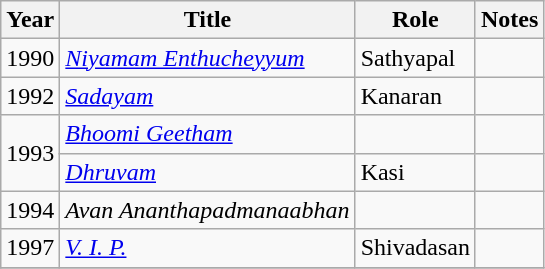<table class="wikitable sortable">
<tr>
<th>Year</th>
<th>Title</th>
<th>Role</th>
<th class="unsortable">Notes</th>
</tr>
<tr>
<td>1990</td>
<td><em><a href='#'>Niyamam Enthucheyyum</a></em></td>
<td>Sathyapal</td>
<td></td>
</tr>
<tr>
<td>1992</td>
<td><em><a href='#'>Sadayam</a></em></td>
<td>Kanaran</td>
<td></td>
</tr>
<tr>
<td rowspan=2>1993</td>
<td><em><a href='#'>Bhoomi Geetham</a></em></td>
<td></td>
<td></td>
</tr>
<tr>
<td><em><a href='#'>Dhruvam</a></em></td>
<td>Kasi</td>
<td></td>
</tr>
<tr>
<td>1994</td>
<td><em>Avan Ananthapadmanaabhan</em></td>
<td></td>
<td></td>
</tr>
<tr>
<td>1997</td>
<td><em><a href='#'>V. I. P.</a></em></td>
<td>Shivadasan</td>
<td></td>
</tr>
<tr>
</tr>
</table>
